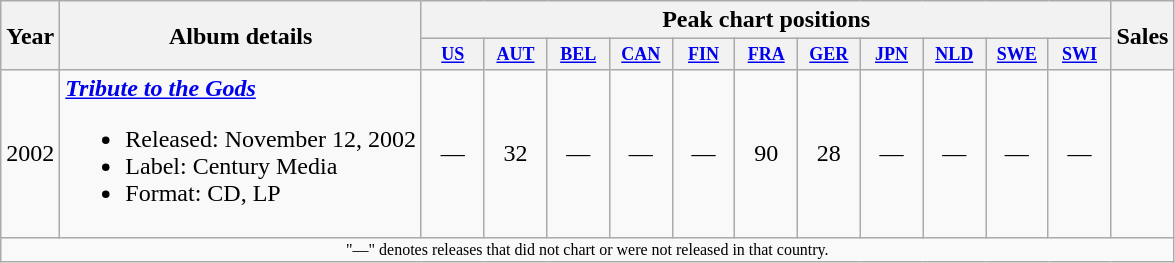<table class="wikitable" border="1">
<tr>
<th rowspan="2">Year</th>
<th rowspan="2">Album details</th>
<th colspan="11">Peak chart positions</th>
<th rowspan="2">Sales</th>
</tr>
<tr>
<th style="width:3em;font-size:75%;"><a href='#'>US</a><br></th>
<th style="width:3em;font-size:75%;"><a href='#'>AUT</a><br></th>
<th style="width:3em;font-size:75%;"><a href='#'>BEL</a><br></th>
<th style="width:3em;font-size:75%;"><a href='#'>CAN</a><br></th>
<th style="width:3em;font-size:75%;"><a href='#'>FIN</a><br></th>
<th style="width:3em;font-size:75%;"><a href='#'>FRA</a><br></th>
<th style="width:3em;font-size:75%;"><a href='#'>GER</a><br></th>
<th style="width:3em;font-size:75%;"><a href='#'>JPN</a><br></th>
<th style="width:3em;font-size:75%;"><a href='#'>NLD</a><br></th>
<th style="width:3em;font-size:75%;"><a href='#'>SWE</a><br></th>
<th style="width:3em;font-size:75%;"><a href='#'>SWI</a><br></th>
</tr>
<tr>
<td>2002</td>
<td><strong><em><a href='#'>Tribute to the Gods</a></em></strong><br><ul><li>Released: November 12, 2002</li><li>Label: Century Media</li><li>Format: CD, LP</li></ul></td>
<td align="center">—</td>
<td align="center">32</td>
<td align="center">—</td>
<td align="center">—</td>
<td align="center">—</td>
<td align="center">90</td>
<td align="center">28</td>
<td align="center">—</td>
<td align="center">—</td>
<td align="center">—</td>
<td align="center">—</td>
<td></td>
</tr>
<tr>
<td align="center" colspan="18" style="font-size: 8pt">"—" denotes releases that did not chart or were not released in that country.</td>
</tr>
</table>
